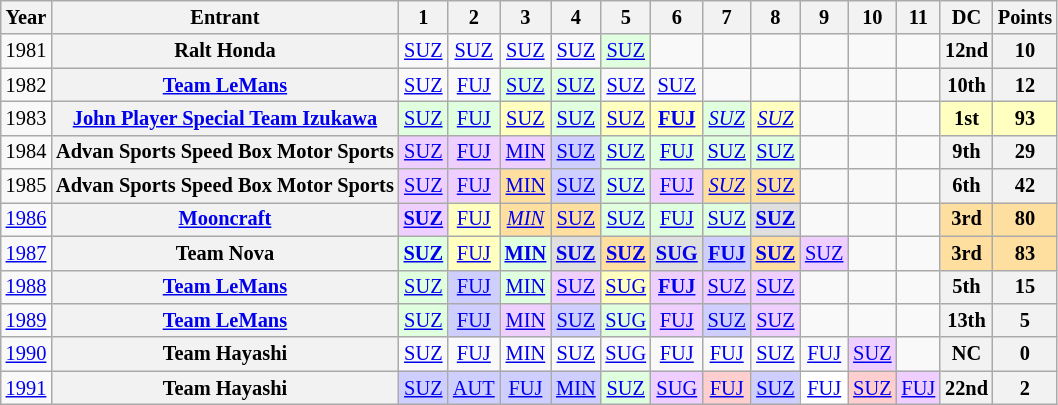<table class="wikitable" style="text-align:center; font-size:85%">
<tr>
<th>Year</th>
<th>Entrant</th>
<th>1</th>
<th>2</th>
<th>3</th>
<th>4</th>
<th>5</th>
<th>6</th>
<th>7</th>
<th>8</th>
<th>9</th>
<th>10</th>
<th>11</th>
<th>DC</th>
<th>Points</th>
</tr>
<tr>
<td>1981</td>
<th>Ralt Honda</th>
<td><a href='#'>SUZ</a></td>
<td><a href='#'>SUZ</a></td>
<td><a href='#'>SUZ</a></td>
<td><a href='#'>SUZ</a></td>
<td style="background:#DFFFDF;"><a href='#'>SUZ</a><br></td>
<td></td>
<td></td>
<td></td>
<td></td>
<td></td>
<td></td>
<th>12nd</th>
<th>10</th>
</tr>
<tr>
<td>1982</td>
<th><a href='#'>Team LeMans</a></th>
<td><a href='#'>SUZ</a></td>
<td><a href='#'>FUJ</a></td>
<td style="background:#DFFFDF;"><a href='#'>SUZ</a><br></td>
<td style="background:#DFFFDF;"><a href='#'>SUZ</a><br></td>
<td><a href='#'>SUZ</a></td>
<td><a href='#'>SUZ</a></td>
<td></td>
<td></td>
<td></td>
<td></td>
<td></td>
<th>10th</th>
<th>12</th>
</tr>
<tr>
<td>1983</td>
<th><a href='#'>John Player Special Team Izukawa</a></th>
<td style="background:#DFFFDF;"><a href='#'>SUZ</a><br></td>
<td style="background:#DFFFDF;"><a href='#'>FUJ</a><br></td>
<td style="background:#FFFFBF;"><a href='#'>SUZ</a><br></td>
<td style="background:#DFFFDF;"><a href='#'>SUZ</a><br></td>
<td style="background:#FFFFBF;"><a href='#'>SUZ</a><br></td>
<td style="background:#FFFFBF;"><a href='#'><strong>FUJ</strong></a><br></td>
<td style="background:#DFFFDF;"><a href='#'><em>SUZ</em></a><br></td>
<td style="background:#FFFFBF;"><a href='#'><em>SUZ</em></a><br></td>
<td></td>
<td></td>
<td></td>
<td style="background:#FFFFBF;"><strong>1st</strong></td>
<td style="background:#FFFFBF;"><strong>93</strong></td>
</tr>
<tr>
<td>1984</td>
<th>Advan Sports Speed Box Motor Sports</th>
<td style="background:#EFCFFF;"><a href='#'>SUZ</a><br></td>
<td style="background:#EFCFFF;"><a href='#'>FUJ</a><br></td>
<td style="background:#EFCFFF;"><a href='#'>MIN</a><br></td>
<td style="background:#CFCFFF;"><a href='#'>SUZ</a><br></td>
<td style="background:#DFFFDF;"><a href='#'>SUZ</a><br></td>
<td style="background:#DFFFDF;"><a href='#'>FUJ</a><br></td>
<td style="background:#DFFFDF;"><a href='#'>SUZ</a><br></td>
<td style="background:#DFFFDF;"><a href='#'>SUZ</a><br></td>
<td></td>
<td></td>
<td></td>
<th>9th</th>
<th>29</th>
</tr>
<tr>
<td>1985</td>
<th>Advan Sports Speed Box Motor Sports</th>
<td style="background:#EFCFFF;"><a href='#'>SUZ</a><br></td>
<td style="background:#EFCFFF;"><a href='#'>FUJ</a><br></td>
<td style="background:#FFDF9F;"><a href='#'>MIN</a><br></td>
<td style="background:#CFCFFF;"><a href='#'>SUZ</a><br></td>
<td style="background:#DFFFDF;"><a href='#'>SUZ</a><br></td>
<td style="background:#EFCFFF;"><a href='#'>FUJ</a><br></td>
<td style="background:#FFDF9F;"><a href='#'><em>SUZ</em></a><br></td>
<td style="background:#FFDF9F;"><a href='#'>SUZ</a><br></td>
<td></td>
<td></td>
<td></td>
<th>6th</th>
<th>42</th>
</tr>
<tr>
<td><a href='#'>1986</a></td>
<th><a href='#'>Mooncraft</a></th>
<td style="background:#EFCFFF;"><a href='#'><strong>SUZ</strong></a><br></td>
<td style="background:#FFFFBF;"><a href='#'>FUJ</a><br></td>
<td style="background:#FFDF9F;"><a href='#'><em>MIN</em></a><br></td>
<td style="background:#FFDF9F;"><a href='#'>SUZ</a><br></td>
<td style="background:#DFFFDF;"><a href='#'>SUZ</a><br></td>
<td style="background:#DFFFDF;"><a href='#'>FUJ</a><br></td>
<td style="background:#DFFFDF;"><a href='#'>SUZ</a><br></td>
<td style="background:#DFDFDF;"><a href='#'><strong>SUZ</strong></a><br></td>
<td></td>
<td></td>
<td></td>
<td style="background:#FFDF9F;"><strong>3rd</strong></td>
<td style="background:#FFDF9F;"><strong>80</strong></td>
</tr>
<tr>
<td><a href='#'>1987</a></td>
<th>Team Nova</th>
<td style="background:#DFFFDF;"><a href='#'><strong>SUZ</strong></a><br></td>
<td style="background:#FFFFBF;"><a href='#'>FUJ</a><br></td>
<td style="background:#DFFFDF;"><a href='#'><strong>MIN</strong></a><br></td>
<td style="background:#DFDFDF;"><a href='#'><strong>SUZ</strong></a><br></td>
<td style="background:#FFDF9F;"><a href='#'><strong>SUZ</strong></a><br></td>
<td style="background:#DFDFDF;"><strong><a href='#'>SUG</a></strong><br></td>
<td style="background:#CFCFFF;"><a href='#'><strong>FUJ</strong></a><br></td>
<td style="background:#FFDF9F;"><a href='#'><strong>SUZ</strong></a><br></td>
<td style="background:#EFCFFF;"><a href='#'>SUZ</a><br></td>
<td></td>
<td></td>
<td style="background:#FFDF9F;"><strong>3rd</strong></td>
<td style="background:#FFDF9F;"><strong>83</strong></td>
</tr>
<tr>
<td><a href='#'>1988</a></td>
<th><a href='#'>Team LeMans</a></th>
<td style="background:#DFFFDF;"><a href='#'>SUZ</a><br></td>
<td style="background:#CFCFFF;"><a href='#'>FUJ</a><br></td>
<td style="background:#DFFFDF;"><a href='#'>MIN</a><br></td>
<td style="background:#EFCFFF;"><a href='#'>SUZ</a><br></td>
<td style="background:#FFFFBF;"><a href='#'>SUG</a><br></td>
<td style="background:#EFCFFF;"><a href='#'><strong>FUJ</strong></a><br></td>
<td style="background:#EFCFFF;"><a href='#'>SUZ</a><br></td>
<td style="background:#EFCFFF;"><a href='#'>SUZ</a><br></td>
<td></td>
<td></td>
<td></td>
<th>5th</th>
<th>15</th>
</tr>
<tr>
<td><a href='#'>1989</a></td>
<th><a href='#'>Team LeMans</a></th>
<td style="background:#DFFFDF;"><a href='#'>SUZ</a><br></td>
<td style="background:#CFCFFF;"><a href='#'>FUJ</a><br></td>
<td style="background:#EFCFFF;"><a href='#'>MIN</a><br></td>
<td style="background:#CFCFFF;"><a href='#'>SUZ</a><br></td>
<td style="background:#DFFFDF;"><a href='#'>SUG</a><br></td>
<td style="background:#EFCFFF;"><a href='#'>FUJ</a><br></td>
<td style="background:#CFCFFF;"><a href='#'>SUZ</a><br></td>
<td style="background:#EFCFFF;"><a href='#'>SUZ</a><br></td>
<td></td>
<td></td>
<td></td>
<th>13th</th>
<th>5</th>
</tr>
<tr>
<td><a href='#'>1990</a></td>
<th>Team Hayashi</th>
<td><a href='#'>SUZ</a></td>
<td><a href='#'>FUJ</a></td>
<td><a href='#'>MIN</a></td>
<td><a href='#'>SUZ</a></td>
<td><a href='#'>SUG</a></td>
<td><a href='#'>FUJ</a></td>
<td><a href='#'>FUJ</a></td>
<td><a href='#'>SUZ</a></td>
<td><a href='#'>FUJ</a></td>
<td style="background:#EFCFFF;"><a href='#'>SUZ</a><br></td>
<td></td>
<th>NC</th>
<th>0</th>
</tr>
<tr>
<td><a href='#'>1991</a></td>
<th>Team Hayashi</th>
<td style="background:#CFCFFF;"><a href='#'>SUZ</a><br></td>
<td style="background:#CFCFFF;"><a href='#'>AUT</a><br></td>
<td style="background:#CFCFFF;"><a href='#'>FUJ</a><br></td>
<td style="background:#CFCFFF;"><a href='#'>MIN</a><br></td>
<td style="background:#DFFFDF;"><a href='#'>SUZ</a><br></td>
<td style="background:#EFCFFF;"><a href='#'>SUG</a><br></td>
<td style="background:#FFCFCF;"><a href='#'>FUJ</a><br></td>
<td style="background:#CFCFFF;"><a href='#'>SUZ</a><br></td>
<td style="background:#FFFFFF;"><a href='#'>FUJ</a><br></td>
<td style="background:#FFCFCF;"><a href='#'>SUZ</a><br></td>
<td style="background:#EFCFFF;"><a href='#'>FUJ</a><br></td>
<th>22nd</th>
<th>2</th>
</tr>
</table>
